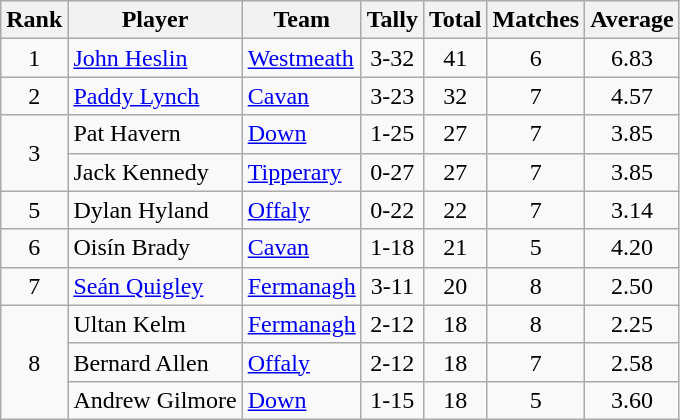<table class="wikitable">
<tr>
<th>Rank</th>
<th>Player</th>
<th>Team</th>
<th>Tally</th>
<th>Total</th>
<th>Matches</th>
<th>Average</th>
</tr>
<tr>
<td rowspan=1 align=center>1</td>
<td><a href='#'>John Heslin</a></td>
<td><a href='#'>Westmeath</a></td>
<td align=center>3-32</td>
<td align=center>41</td>
<td align=center>6</td>
<td align=center>6.83</td>
</tr>
<tr>
<td rowspan=1 align=center>2</td>
<td><a href='#'>Paddy Lynch</a></td>
<td><a href='#'>Cavan</a></td>
<td align=center>3-23</td>
<td align=center>32</td>
<td align=center>7</td>
<td align=center>4.57</td>
</tr>
<tr>
<td rowspan=2 align=center>3</td>
<td>Pat Havern</td>
<td><a href='#'>Down</a></td>
<td align=center>1-25</td>
<td align=center>27</td>
<td align=center>7</td>
<td align=center>3.85</td>
</tr>
<tr>
<td>Jack Kennedy</td>
<td><a href='#'>Tipperary</a></td>
<td align=center>0-27</td>
<td align=center>27</td>
<td align=center>7</td>
<td align=center>3.85</td>
</tr>
<tr>
<td rowspan=1 align=center>5</td>
<td>Dylan Hyland</td>
<td><a href='#'>Offaly</a></td>
<td align=center>0-22</td>
<td align=center>22</td>
<td align=center>7</td>
<td align=center>3.14</td>
</tr>
<tr>
<td rowspan=1 align=center>6</td>
<td>Oisín Brady</td>
<td><a href='#'>Cavan</a></td>
<td align=center>1-18</td>
<td align=center>21</td>
<td align=center>5</td>
<td align=center>4.20</td>
</tr>
<tr>
<td rowspan=1 align=center>7</td>
<td><a href='#'>Seán Quigley</a></td>
<td><a href='#'>Fermanagh</a></td>
<td align=center>3-11</td>
<td align=center>20</td>
<td align=center>8</td>
<td align=center>2.50</td>
</tr>
<tr>
<td rowspan=3 align=center>8</td>
<td>Ultan Kelm</td>
<td><a href='#'>Fermanagh</a></td>
<td align=center>2-12</td>
<td align=center>18</td>
<td align=center>8</td>
<td align=center>2.25</td>
</tr>
<tr>
<td>Bernard Allen</td>
<td><a href='#'>Offaly</a></td>
<td align=center>2-12</td>
<td align=center>18</td>
<td align=center>7</td>
<td align=center>2.58</td>
</tr>
<tr>
<td>Andrew Gilmore</td>
<td><a href='#'>Down</a></td>
<td align=center>1-15</td>
<td align=center>18</td>
<td align=center>5</td>
<td align=center>3.60</td>
</tr>
</table>
